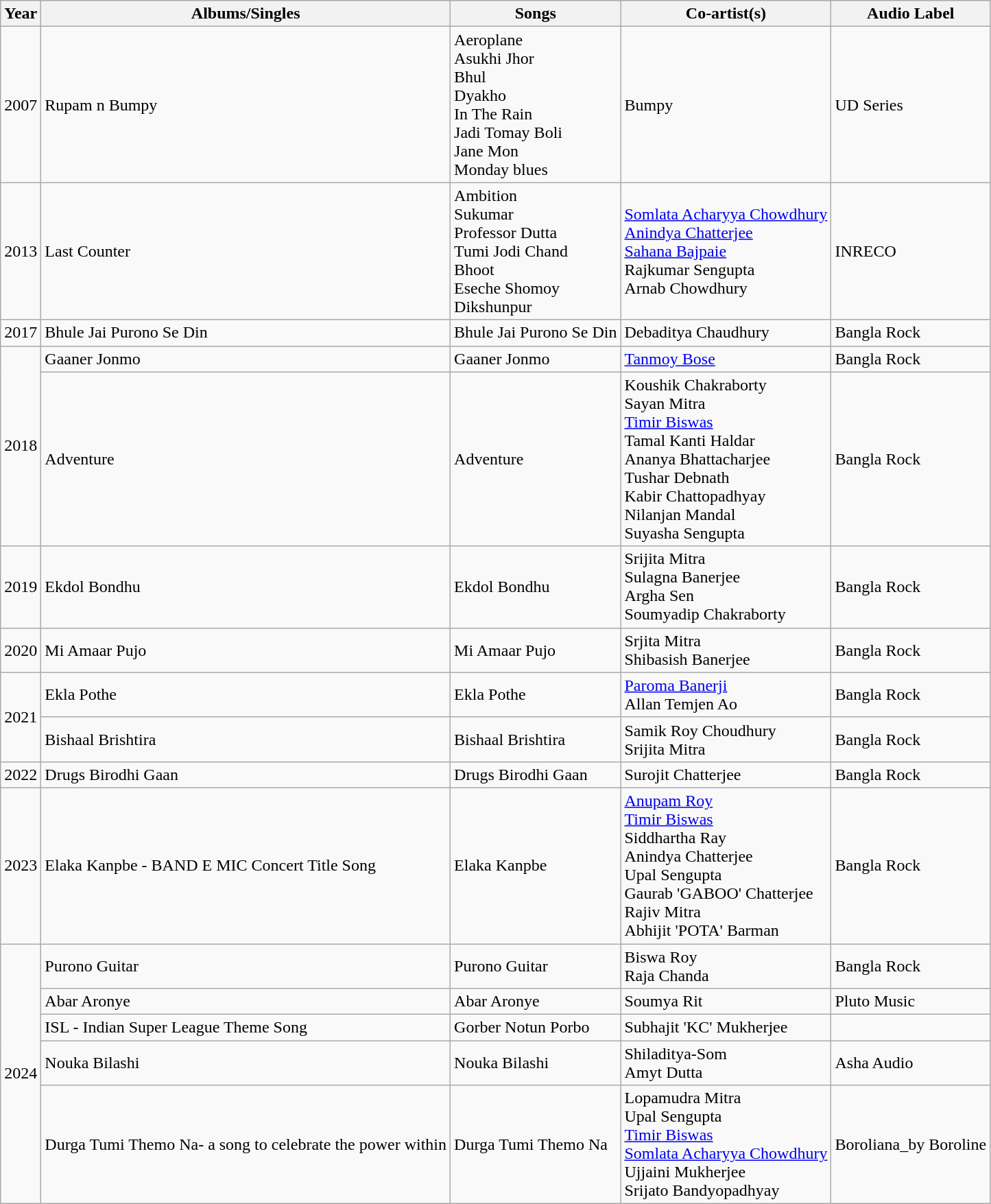<table class="wikitable">
<tr>
<th>Year</th>
<th>Albums/Singles</th>
<th>Songs</th>
<th>Co-artist(s)</th>
<th>Audio Label</th>
</tr>
<tr>
<td>2007</td>
<td>Rupam n Bumpy</td>
<td>Aeroplane<br>Asukhi Jhor<br>Bhul<br>Dyakho<br>In The Rain<br>Jadi Tomay Boli<br>Jane Mon<br>Monday blues</td>
<td>Bumpy</td>
<td>UD Series</td>
</tr>
<tr>
<td>2013</td>
<td>Last Counter</td>
<td>Ambition<br>Sukumar<br>Professor Dutta<br>Tumi Jodi Chand<br>Bhoot<br>Eseche Shomoy<br>Dikshunpur</td>
<td><a href='#'>Somlata Acharyya Chowdhury</a><br><a href='#'>Anindya Chatterjee</a><br><a href='#'>Sahana Bajpaie</a><br>Rajkumar Sengupta<br>Arnab Chowdhury</td>
<td>INRECO</td>
</tr>
<tr>
<td>2017</td>
<td>Bhule Jai Purono Se Din</td>
<td>Bhule Jai Purono Se Din</td>
<td>Debaditya Chaudhury</td>
<td>Bangla Rock</td>
</tr>
<tr>
<td rowspan="2">2018</td>
<td>Gaaner Jonmo</td>
<td>Gaaner Jonmo</td>
<td><a href='#'>Tanmoy Bose</a></td>
<td>Bangla Rock</td>
</tr>
<tr>
<td>Adventure</td>
<td>Adventure</td>
<td>Koushik Chakraborty<br>Sayan Mitra<br><a href='#'>Timir Biswas</a><br>Tamal Kanti Haldar<br>Ananya Bhattacharjee<br>Tushar Debnath<br>Kabir Chattopadhyay<br>Nilanjan Mandal<br>Suyasha Sengupta</td>
<td>Bangla Rock</td>
</tr>
<tr>
<td>2019</td>
<td>Ekdol Bondhu</td>
<td>Ekdol Bondhu</td>
<td>Srijita Mitra<br>Sulagna Banerjee<br>Argha Sen<br>Soumyadip Chakraborty</td>
<td>Bangla Rock</td>
</tr>
<tr>
<td>2020</td>
<td>Mi Amaar Pujo</td>
<td>Mi Amaar Pujo</td>
<td>Srjita Mitra<br>Shibasish Banerjee</td>
<td>Bangla Rock</td>
</tr>
<tr>
<td rowspan="2">2021</td>
<td>Ekla Pothe</td>
<td>Ekla Pothe</td>
<td><a href='#'>Paroma Banerji</a><br>Allan Temjen Ao</td>
<td>Bangla Rock</td>
</tr>
<tr>
<td>Bishaal Brishtira</td>
<td>Bishaal Brishtira</td>
<td>Samik Roy Choudhury<br>Srijita Mitra</td>
<td>Bangla Rock</td>
</tr>
<tr>
<td>2022</td>
<td>Drugs Birodhi Gaan</td>
<td>Drugs Birodhi Gaan</td>
<td>Surojit Chatterjee</td>
<td>Bangla Rock</td>
</tr>
<tr>
<td>2023</td>
<td>Elaka Kanpbe - BAND E MIC Concert Title Song</td>
<td>Elaka Kanpbe</td>
<td><a href='#'>Anupam Roy</a><br><a href='#'>Timir Biswas</a><br>Siddhartha Ray<br>Anindya Chatterjee<br>Upal Sengupta<br>Gaurab 'GABOO' Chatterjee<br>Rajiv Mitra<br>Abhijit 'POTA' Barman</td>
<td>Bangla Rock</td>
</tr>
<tr>
<td rowspan="5">2024</td>
<td>Purono Guitar</td>
<td>Purono Guitar</td>
<td>Biswa Roy<br>Raja Chanda</td>
<td>Bangla Rock</td>
</tr>
<tr>
<td>Abar Aronye</td>
<td>Abar Aronye</td>
<td>Soumya Rit</td>
<td>Pluto Music</td>
</tr>
<tr>
<td>ISL - Indian Super League Theme Song</td>
<td>Gorber Notun Porbo</td>
<td>Subhajit 'KC' Mukherjee</td>
<td></td>
</tr>
<tr>
<td>Nouka Bilashi</td>
<td>Nouka Bilashi</td>
<td>Shiladitya-Som<br>Amyt Dutta</td>
<td>Asha Audio</td>
</tr>
<tr>
<td>Durga Tumi Themo Na- a song to celebrate the power within</td>
<td>Durga Tumi Themo Na</td>
<td>Lopamudra Mitra<br>Upal Sengupta<br><a href='#'>Timir Biswas</a><br><a href='#'>Somlata Acharyya Chowdhury</a><br>Ujjaini Mukherjee<br>Srijato Bandyopadhyay</td>
<td>Boroliana_by Boroline</td>
</tr>
</table>
